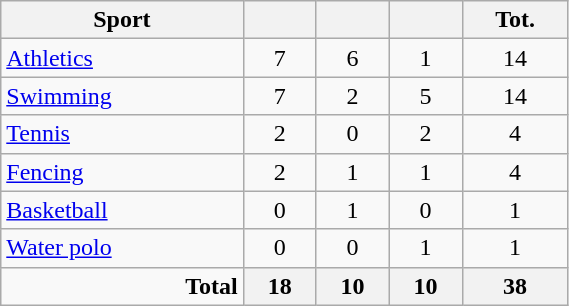<table class="wikitable" width=30% style="font-size:100%; text-align:center;">
<tr>
<th>Sport</th>
<th></th>
<th></th>
<th></th>
<th>Tot.</th>
</tr>
<tr>
<td align=left> <a href='#'>Athletics</a></td>
<td>7</td>
<td>6</td>
<td>1</td>
<td>14</td>
</tr>
<tr>
<td align=left> <a href='#'>Swimming</a></td>
<td>7</td>
<td>2</td>
<td>5</td>
<td>14</td>
</tr>
<tr>
<td align=left> <a href='#'>Tennis</a></td>
<td>2</td>
<td>0</td>
<td>2</td>
<td>4</td>
</tr>
<tr>
<td align=left> <a href='#'>Fencing</a></td>
<td>2</td>
<td>1</td>
<td>1</td>
<td>4</td>
</tr>
<tr>
<td align=left> <a href='#'>Basketball</a></td>
<td>0</td>
<td>1</td>
<td>0</td>
<td>1</td>
</tr>
<tr>
<td align=left> <a href='#'>Water polo</a></td>
<td>0</td>
<td>0</td>
<td>1</td>
<td>1</td>
</tr>
<tr>
<td align=right><strong>Total</strong></td>
<th>18</th>
<th>10</th>
<th>10</th>
<th>38</th>
</tr>
</table>
